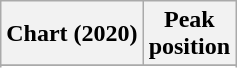<table class="wikitable sortable plainrowheaders" style="text-align:center">
<tr>
<th scope="col">Chart (2020)</th>
<th scope="col">Peak<br>position</th>
</tr>
<tr>
</tr>
<tr>
</tr>
<tr>
</tr>
<tr>
</tr>
<tr>
</tr>
<tr>
</tr>
<tr>
</tr>
<tr>
</tr>
<tr>
</tr>
<tr>
</tr>
<tr>
</tr>
<tr>
</tr>
<tr>
</tr>
</table>
